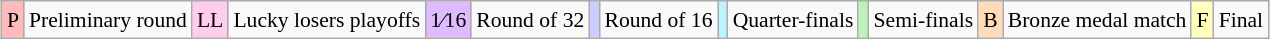<table class="wikitable" style="margin:0.5em auto; font-size:90%; line-height:1.25em; text-align:center">
<tr>
<td bgcolor="#FFBBBB">P</td>
<td>Preliminary round</td>
<td bgcolor="#FFCCEE">LL</td>
<td>Lucky losers playoffs</td>
<td bgcolor="#DDBBFF">1⁄16</td>
<td>Round of 32</td>
<td bgcolor="#CCCCFF"></td>
<td>Round of 16</td>
<td bgcolor="#BBF3FF"></td>
<td>Quarter-finals</td>
<td bgcolor="#BBF3BB"></td>
<td>Semi-finals</td>
<td bgcolor="#FEDCBA">B</td>
<td>Bronze medal match</td>
<td bgcolor="#FFFFBB">F</td>
<td>Final</td>
</tr>
</table>
